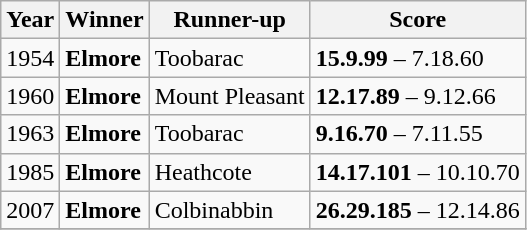<table class="wikitable">
<tr>
<th>Year</th>
<th>Winner</th>
<th>Runner-up</th>
<th>Score</th>
</tr>
<tr>
<td>1954</td>
<td><strong>Elmore</strong></td>
<td>Toobarac</td>
<td><strong>15.9.99</strong> – 7.18.60</td>
</tr>
<tr>
<td>1960</td>
<td><strong>Elmore</strong></td>
<td>Mount Pleasant</td>
<td><strong>12.17.89</strong> – 9.12.66</td>
</tr>
<tr>
<td>1963</td>
<td><strong>Elmore</strong></td>
<td>Toobarac</td>
<td><strong>9.16.70</strong> – 7.11.55</td>
</tr>
<tr>
<td>1985</td>
<td><strong>Elmore</strong></td>
<td>Heathcote</td>
<td><strong>14.17.101</strong> – 10.10.70</td>
</tr>
<tr>
<td>2007</td>
<td><strong>Elmore</strong></td>
<td>Colbinabbin</td>
<td><strong>26.29.185</strong> – 12.14.86</td>
</tr>
<tr>
</tr>
</table>
